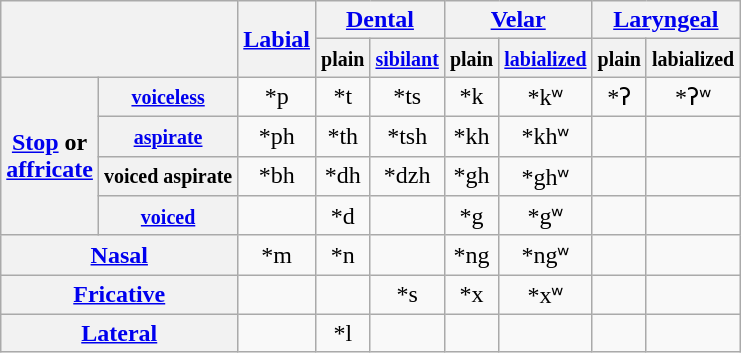<table class="wikitable" style="text-align: center;">
<tr>
<th colspan="2" rowspan="2"></th>
<th rowspan="2"><a href='#'>Labial</a></th>
<th colspan="2"><a href='#'>Dental</a></th>
<th colspan="2"><a href='#'>Velar</a></th>
<th colspan="2"><a href='#'>Laryngeal</a></th>
</tr>
<tr>
<th><small>plain</small></th>
<th><small><a href='#'>sibilant</a></small></th>
<th><small>plain</small></th>
<th><small><a href='#'>labialized</a></small></th>
<th><small>plain</small></th>
<th><small>labialized</small></th>
</tr>
<tr>
<th rowspan="4"><a href='#'>Stop</a> or<br><a href='#'>affricate</a></th>
<th><small><a href='#'>voiceless</a></small></th>
<td>*p</td>
<td>*t</td>
<td>*ts</td>
<td>*k</td>
<td>*kʷ</td>
<td>*ʔ</td>
<td>*ʔʷ</td>
</tr>
<tr>
<th><small><a href='#'>aspirate</a></small></th>
<td>*ph</td>
<td>*th</td>
<td>*tsh</td>
<td>*kh</td>
<td>*khʷ</td>
<td></td>
<td></td>
</tr>
<tr>
<th><small>voiced aspirate</small></th>
<td>*bh</td>
<td>*dh</td>
<td>*dzh</td>
<td>*gh</td>
<td>*ghʷ</td>
<td></td>
<td></td>
</tr>
<tr>
<th><small><a href='#'>voiced</a></small></th>
<td></td>
<td>*d</td>
<td></td>
<td>*g</td>
<td>*gʷ</td>
<td></td>
<td></td>
</tr>
<tr>
<th colspan="2"><a href='#'>Nasal</a></th>
<td>*m</td>
<td>*n</td>
<td></td>
<td>*ng</td>
<td>*ngʷ</td>
<td></td>
<td></td>
</tr>
<tr>
<th colspan="2"><a href='#'>Fricative</a></th>
<td></td>
<td></td>
<td>*s</td>
<td>*x</td>
<td>*xʷ</td>
<td></td>
<td></td>
</tr>
<tr>
<th colspan="2"><a href='#'>Lateral</a></th>
<td></td>
<td>*l</td>
<td></td>
<td></td>
<td></td>
<td></td>
<td></td>
</tr>
</table>
